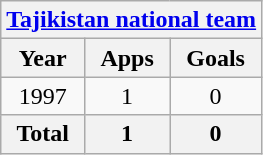<table class="wikitable" style="text-align:center">
<tr>
<th colspan=3><a href='#'>Tajikistan national team</a></th>
</tr>
<tr>
<th>Year</th>
<th>Apps</th>
<th>Goals</th>
</tr>
<tr>
<td>1997</td>
<td>1</td>
<td>0</td>
</tr>
<tr>
<th>Total</th>
<th>1</th>
<th>0</th>
</tr>
</table>
